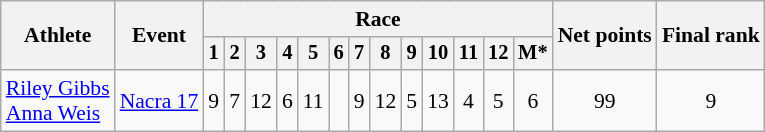<table class=wikitable style=font-size:90%;text-align:center>
<tr>
<th rowspan=2>Athlete</th>
<th rowspan=2>Event</th>
<th colspan=13>Race</th>
<th rowspan=2>Net points</th>
<th rowspan=2>Final rank</th>
</tr>
<tr style=font-size:95%>
<th>1</th>
<th>2</th>
<th>3</th>
<th>4</th>
<th>5</th>
<th>6</th>
<th>7</th>
<th>8</th>
<th>9</th>
<th>10</th>
<th>11</th>
<th>12</th>
<th>M*</th>
</tr>
<tr>
<td align=left><a href='#'>Riley Gibbs</a><br><a href='#'>Anna Weis</a></td>
<td align=left><a href='#'>Nacra 17</a></td>
<td>9</td>
<td>7</td>
<td>12</td>
<td>6</td>
<td>11</td>
<td></td>
<td>9</td>
<td>12</td>
<td>5</td>
<td>13</td>
<td>4</td>
<td>5</td>
<td>6</td>
<td>99</td>
<td>9</td>
</tr>
</table>
